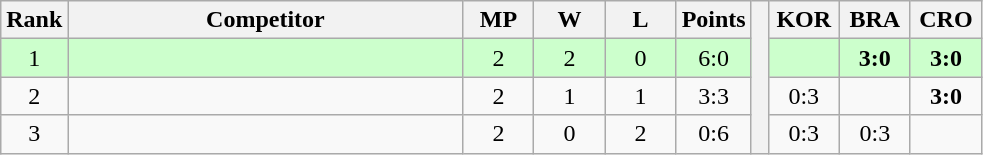<table class="wikitable" style="text-align:center">
<tr>
<th>Rank</th>
<th style="width:16em">Competitor</th>
<th style="width:2.5em">MP</th>
<th style="width:2.5em">W</th>
<th style="width:2.5em">L</th>
<th>Points</th>
<th rowspan="4"> </th>
<th style="width:2.5em">KOR</th>
<th style="width:2.5em">BRA</th>
<th style="width:2.5em">CRO</th>
</tr>
<tr style="background:#cfc;">
<td>1</td>
<td style="text-align:left"></td>
<td>2</td>
<td>2</td>
<td>0</td>
<td>6:0</td>
<td></td>
<td><strong>3:0</strong></td>
<td><strong>3:0</strong></td>
</tr>
<tr>
<td>2</td>
<td style="text-align:left"></td>
<td>2</td>
<td>1</td>
<td>1</td>
<td>3:3</td>
<td>0:3</td>
<td></td>
<td><strong>3:0</strong></td>
</tr>
<tr>
<td>3</td>
<td style="text-align:left"></td>
<td>2</td>
<td>0</td>
<td>2</td>
<td>0:6</td>
<td>0:3</td>
<td>0:3</td>
<td></td>
</tr>
</table>
